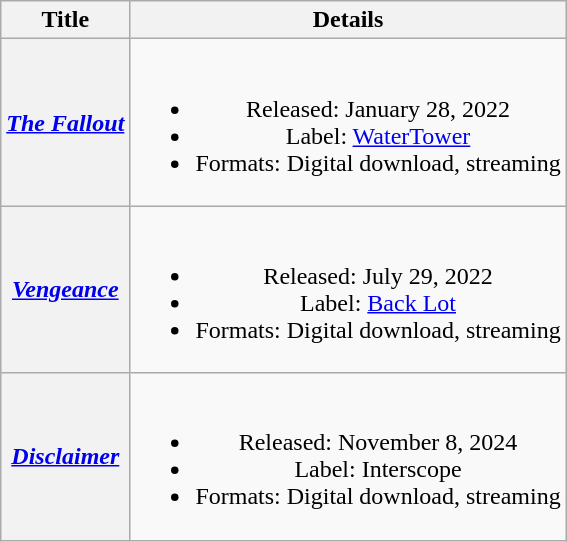<table class="wikitable plainrowheaders" style="text-align:center">
<tr>
<th scope="col">Title</th>
<th scope="col">Details</th>
</tr>
<tr>
<th scope="row"><em><a href='#'>The Fallout</a></em></th>
<td><br><ul><li>Released: January 28, 2022</li><li>Label: <a href='#'>WaterTower</a></li><li>Formats: Digital download, streaming</li></ul></td>
</tr>
<tr>
<th scope="row"><em><a href='#'>Vengeance</a></em></th>
<td><br><ul><li>Released: July 29, 2022</li><li>Label: <a href='#'>Back Lot</a></li><li>Formats: Digital download, streaming</li></ul></td>
</tr>
<tr>
<th scope="row"><em><a href='#'>Disclaimer</a></em></th>
<td><br><ul><li>Released: November 8, 2024</li><li>Label: Interscope</li><li>Formats: Digital download, streaming</li></ul></td>
</tr>
</table>
